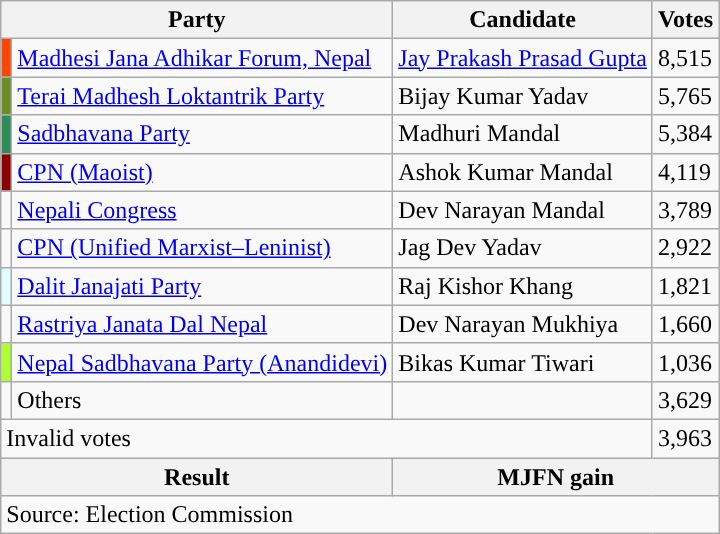<table class="wikitable">
<tr>
<th colspan="2">Party</th>
<th>Candidate</th>
<th>Votes</th>
</tr>
<tr>
<td style="background-color:orangered"></td>
<td><a href='#'>Madhesi Jana Adhikar Forum, Nepal</a></td>
<td><a href='#'>Jay Prakash Prasad Gupta</a></td>
<td>8,515</td>
</tr>
<tr>
<td style="background-color:olivedrab"></td>
<td><a href='#'>Terai Madhesh Loktantrik Party</a></td>
<td>Bijay Kumar Yadav</td>
<td>5,765</td>
</tr>
<tr>
<td style="background-color:seagreen"></td>
<td><a href='#'>Sadbhavana Party</a></td>
<td>Madhuri Mandal</td>
<td>5,384</td>
</tr>
<tr>
<td style="background-color:darkred"></td>
<td><a href='#'>CPN (Maoist)</a></td>
<td>Ashok Kumar Mandal</td>
<td>4,119</td>
</tr>
<tr>
<td style="background-color:"></td>
<td><a href='#'>Nepali Congress</a></td>
<td>Dev Narayan Mandal</td>
<td>3,789</td>
</tr>
<tr>
<td style="background-color:"></td>
<td><a href='#'>CPN (Unified Marxist–Leninist)</a></td>
<td>Jag Dev Yadav</td>
<td>2,922</td>
</tr>
<tr>
<td style="background-color:#e0ffff"></td>
<td><a href='#'>Dalit Janajati Party</a></td>
<td>Raj Kishor Khang</td>
<td>1,821</td>
</tr>
<tr>
<td></td>
<td><a href='#'>Rastriya Janata Dal Nepal</a></td>
<td>Dev Narayan Mukhiya</td>
<td>1,660</td>
</tr>
<tr>
<td style="background-color:greenyellow"></td>
<td><a href='#'>Nepal Sadbhavana Party (Anandidevi)</a></td>
<td>Bikas Kumar Tiwari</td>
<td>1,036</td>
</tr>
<tr>
<td></td>
<td>Others</td>
<td></td>
<td>3,629</td>
</tr>
<tr>
<td colspan="3">Invalid votes</td>
<td>3,963</td>
</tr>
<tr>
<th colspan="2">Result</th>
<th colspan="2">MJFN gain</th>
</tr>
<tr>
<td colspan="4">Source: Election Commission</td>
</tr>
</table>
